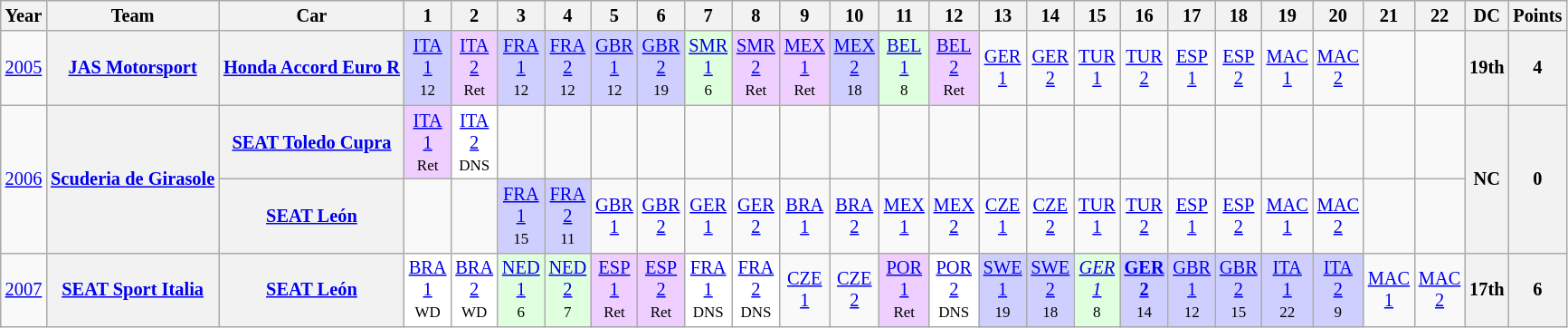<table class="wikitable" style="text-align:center; font-size:85%">
<tr>
<th>Year</th>
<th>Team</th>
<th>Car</th>
<th>1</th>
<th>2</th>
<th>3</th>
<th>4</th>
<th>5</th>
<th>6</th>
<th>7</th>
<th>8</th>
<th>9</th>
<th>10</th>
<th>11</th>
<th>12</th>
<th>13</th>
<th>14</th>
<th>15</th>
<th>16</th>
<th>17</th>
<th>18</th>
<th>19</th>
<th>20</th>
<th>21</th>
<th>22</th>
<th>DC</th>
<th>Points</th>
</tr>
<tr>
<td><a href='#'>2005</a></td>
<th><a href='#'>JAS Motorsport</a></th>
<th><a href='#'>Honda Accord Euro R</a></th>
<td style="background:#cfcfff;"><a href='#'>ITA<br>1</a><br><small>12</small></td>
<td style="background:#efcfff;"><a href='#'>ITA<br>2</a><br><small>Ret</small></td>
<td style="background:#cfcfff;"><a href='#'>FRA<br>1</a><br><small>12</small></td>
<td style="background:#cfcfff;"><a href='#'>FRA<br>2</a><br><small>12</small></td>
<td style="background:#cfcfff;"><a href='#'>GBR<br>1</a><br><small>12</small></td>
<td style="background:#cfcfff;"><a href='#'>GBR<br>2</a><br><small>19</small></td>
<td style="background:#dfffdf;"><a href='#'>SMR<br>1</a><br><small>6</small></td>
<td style="background:#efcfff;"><a href='#'>SMR<br>2</a><br><small>Ret</small></td>
<td style="background:#efcfff;"><a href='#'>MEX<br>1</a><br><small>Ret</small></td>
<td style="background:#cfcfff;"><a href='#'>MEX<br>2</a><br><small>18</small></td>
<td style="background:#dfffdf;"><a href='#'>BEL<br>1</a><br><small>8</small></td>
<td style="background:#efcfff;"><a href='#'>BEL<br>2</a><br><small>Ret</small></td>
<td><a href='#'>GER<br>1</a></td>
<td><a href='#'>GER<br>2</a></td>
<td><a href='#'>TUR<br>1</a></td>
<td><a href='#'>TUR<br>2</a></td>
<td><a href='#'>ESP<br>1</a></td>
<td><a href='#'>ESP<br>2</a></td>
<td><a href='#'>MAC<br>1</a></td>
<td><a href='#'>MAC<br>2</a></td>
<td></td>
<td></td>
<th>19th</th>
<th>4</th>
</tr>
<tr>
<td rowspan=2><a href='#'>2006</a></td>
<th rowspan=2><a href='#'>Scuderia de Girasole</a></th>
<th><a href='#'>SEAT Toledo Cupra</a></th>
<td style="background:#efcfff;"><a href='#'>ITA<br>1</a><br><small>Ret</small></td>
<td style="background:#ffffff;"><a href='#'>ITA<br>2</a><br><small>DNS</small></td>
<td></td>
<td></td>
<td></td>
<td></td>
<td></td>
<td></td>
<td></td>
<td></td>
<td></td>
<td></td>
<td></td>
<td></td>
<td></td>
<td></td>
<td></td>
<td></td>
<td></td>
<td></td>
<td></td>
<td></td>
<th rowspan=2>NC</th>
<th rowspan=2>0</th>
</tr>
<tr>
<th><a href='#'>SEAT León</a></th>
<td></td>
<td></td>
<td style="background:#cfcfff;"><a href='#'>FRA<br>1</a><br><small>15</small></td>
<td style="background:#cfcfff;"><a href='#'>FRA<br>2</a><br><small>11</small></td>
<td><a href='#'>GBR<br>1</a></td>
<td><a href='#'>GBR<br>2</a></td>
<td><a href='#'>GER<br>1</a></td>
<td><a href='#'>GER<br>2</a></td>
<td><a href='#'>BRA<br>1</a></td>
<td><a href='#'>BRA<br>2</a></td>
<td><a href='#'>MEX<br>1</a></td>
<td><a href='#'>MEX<br>2</a></td>
<td><a href='#'>CZE<br>1</a></td>
<td><a href='#'>CZE<br>2</a></td>
<td><a href='#'>TUR<br>1</a></td>
<td><a href='#'>TUR<br>2</a></td>
<td><a href='#'>ESP<br>1</a></td>
<td><a href='#'>ESP<br>2</a></td>
<td><a href='#'>MAC<br>1</a></td>
<td><a href='#'>MAC<br>2</a></td>
<td></td>
<td></td>
</tr>
<tr>
<td><a href='#'>2007</a></td>
<th><a href='#'>SEAT Sport Italia</a></th>
<th><a href='#'>SEAT León</a></th>
<td style="background:#ffffff;"><a href='#'>BRA<br>1</a><br><small>WD</small></td>
<td style="background:#ffffff;"><a href='#'>BRA<br>2</a><br><small>WD</small></td>
<td style="background:#dfffdf;"><a href='#'>NED<br>1</a><br><small>6</small></td>
<td style="background:#dfffdf;"><a href='#'>NED<br>2</a><br><small>7</small></td>
<td style="background:#efcfff;"><a href='#'>ESP<br>1</a><br><small>Ret</small></td>
<td style="background:#efcfff;"><a href='#'>ESP<br>2</a><br><small>Ret</small></td>
<td style="background:#ffffff;"><a href='#'>FRA<br>1</a><br><small>DNS</small></td>
<td style="background:#ffffff;"><a href='#'>FRA<br>2</a><br><small>DNS</small></td>
<td><a href='#'>CZE<br>1</a></td>
<td><a href='#'>CZE<br>2</a></td>
<td style="background:#efcfff;"><a href='#'>POR<br>1</a><br><small>Ret</small></td>
<td style="background:#ffffff;"><a href='#'>POR<br>2</a><br><small>DNS</small></td>
<td style="background:#cfcfff;"><a href='#'>SWE<br>1</a><br><small>19</small></td>
<td style="background:#cfcfff;"><a href='#'>SWE<br>2</a><br><small>18</small></td>
<td style="background:#dfffdf;"><em><a href='#'>GER<br>1</a></em><br><small>8</small></td>
<td style="background:#cfcfff;"><strong><a href='#'>GER<br>2</a></strong><br><small>14</small></td>
<td style="background:#cfcfff;"><a href='#'>GBR<br>1</a><br><small>12</small></td>
<td style="background:#cfcfff;"><a href='#'>GBR<br>2</a><br><small>15</small></td>
<td style="background:#cfcfff;"><a href='#'>ITA<br>1</a><br><small>22</small></td>
<td style="background:#cfcfff;"><a href='#'>ITA<br>2</a><br><small>9</small></td>
<td><a href='#'>MAC<br>1</a></td>
<td><a href='#'>MAC<br>2</a></td>
<th>17th</th>
<th>6</th>
</tr>
</table>
